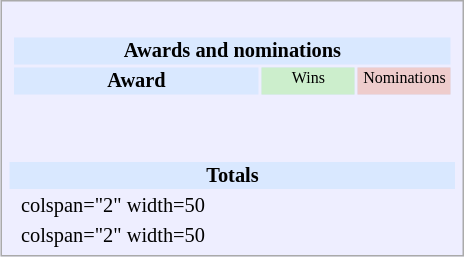<table class="infobox" style="width: 22.7em; text-align: left; font-size: 85%; vertical-align: middle; background-color: #eef;">
<tr>
<td colspan="3"><br><table class="collapsible collapsed" width="100%">
<tr>
<th colspan="3" style="background-color: #d9e8ff; text-align: center;">Awards and nominations</th>
</tr>
<tr style="background-color:#d9e8ff; text-align:center;">
<th style="vertical-align: middle;">Award</th>
<td style="background:#cceecc; font-size:8pt;" width="60px">Wins</td>
<td style="background:#eecccc; font-size:8pt;" width="60px">Nominations</td>
</tr>
<tr>
<td align="center"><br></td>
<td></td>
<td></td>
</tr>
<tr>
<td align="center"><br></td>
<td></td>
<td></td>
</tr>
</table>
</td>
</tr>
<tr style="background-color:#d9e8ff">
<td colspan="3" style="text-align:center;"><strong>Totals</strong></td>
</tr>
<tr>
<td></td>
<td>colspan="2" width=50 </td>
</tr>
<tr>
<td></td>
<td>colspan="2" width=50 </td>
</tr>
</table>
